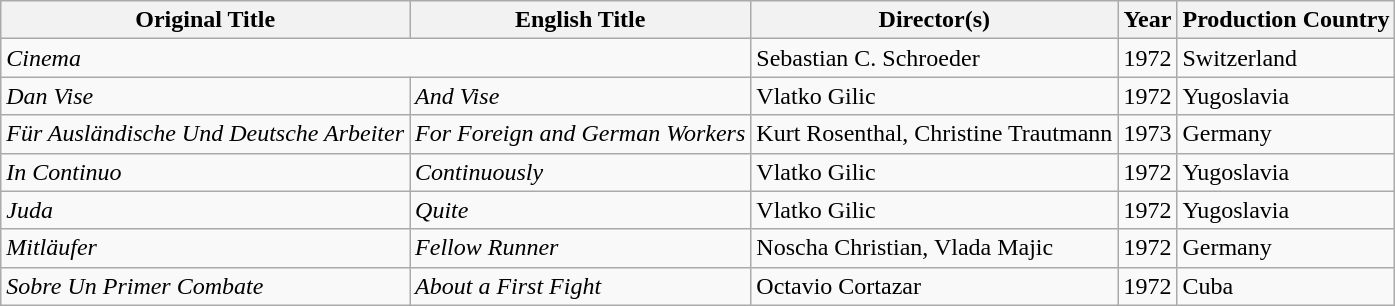<table class="wikitable sortable">
<tr>
<th>Original Title</th>
<th>English Title</th>
<th>Director(s)</th>
<th>Year</th>
<th>Production Country</th>
</tr>
<tr>
<td colspan="2"><em>Cinema</em></td>
<td>Sebastian C. Schroeder</td>
<td>1972</td>
<td>Switzerland</td>
</tr>
<tr>
<td><em>Dan Vise</em></td>
<td><em>And Vise</em></td>
<td>Vlatko Gilic</td>
<td>1972</td>
<td>Yugoslavia</td>
</tr>
<tr>
<td><em>Für Ausländische Und Deutsche Arbeiter</em></td>
<td><em>For Foreign and German Workers</em></td>
<td>Kurt Rosenthal, Christine Trautmann</td>
<td>1973</td>
<td>Germany</td>
</tr>
<tr>
<td><em>In Continuo</em></td>
<td><em>Continuously</em></td>
<td>Vlatko Gilic</td>
<td>1972</td>
<td>Yugoslavia</td>
</tr>
<tr>
<td><em>Juda</em></td>
<td><em>Quite</em></td>
<td>Vlatko Gilic</td>
<td>1972</td>
<td>Yugoslavia</td>
</tr>
<tr>
<td><em>Mitläufer</em></td>
<td><em>Fellow Runner</em></td>
<td>Noscha Christian, Vlada Majic</td>
<td>1972</td>
<td>Germany</td>
</tr>
<tr>
<td><em>Sobre Un Primer Combate</em></td>
<td><em>About a First Fight</em></td>
<td>Octavio Cortazar</td>
<td>1972</td>
<td>Cuba</td>
</tr>
</table>
